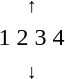<table style="text-align:center;">
<tr>
<td><small> ↑  </small></td>
</tr>
<tr>
<td> <span>1 2</span>   <span>3 4</span> </td>
</tr>
<tr>
<td><small>   ↓ </small></td>
</tr>
</table>
